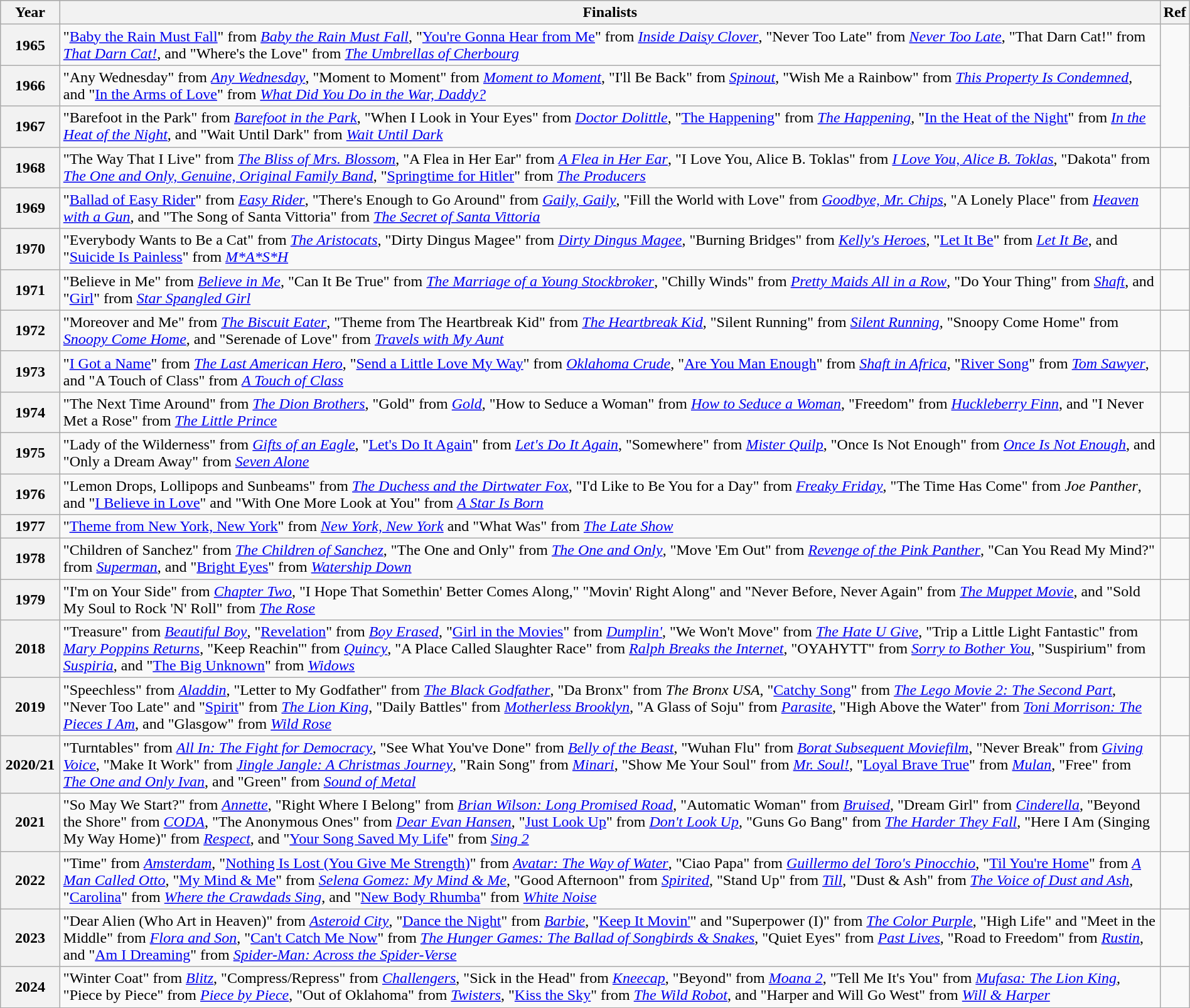<table class="wikitable" style="width:100%">
<tr bgcolor="#bebebe">
<th width="5%">Year</th>
<th width="95%">Finalists</th>
<th>Ref</th>
</tr>
<tr>
<th>1965</th>
<td>"<a href='#'>Baby the Rain Must Fall</a>" from <em><a href='#'>Baby the Rain Must Fall</a></em>, "<a href='#'>You're Gonna Hear from Me</a>" from <em><a href='#'>Inside Daisy Clover</a></em>,  "Never Too Late" from <em><a href='#'>Never Too Late</a></em>, "That Darn Cat!" from <em><a href='#'>That Darn Cat!</a></em>, and "Where's the Love" from <em><a href='#'>The Umbrellas of Cherbourg</a></em></td>
<td rowspan=3></td>
</tr>
<tr>
<th>1966</th>
<td>"Any Wednesday" from <em><a href='#'>Any Wednesday</a></em>, "Moment to Moment" from <em><a href='#'>Moment to Moment</a></em>,  "I'll Be Back" from <em><a href='#'>Spinout</a></em>, "Wish Me a Rainbow" from <em><a href='#'>This Property Is Condemned</a></em>, and "<a href='#'>In the Arms of Love</a>" from <em><a href='#'>What Did You Do in the War, Daddy?</a></em></td>
</tr>
<tr>
<th>1967</th>
<td>"Barefoot in the Park" from <em><a href='#'>Barefoot in the Park</a></em>, "When I Look in Your Eyes" from <em><a href='#'>Doctor Dolittle</a></em>, "<a href='#'>The Happening</a>" from <em><a href='#'>The Happening</a></em>, "<a href='#'>In the Heat of the Night</a>" from <em><a href='#'>In the Heat of the Night</a></em>, and "Wait Until Dark" from <em><a href='#'>Wait Until Dark</a></em></td>
</tr>
<tr>
<th>1968</th>
<td>"The Way That I Live" from <em><a href='#'>The Bliss of Mrs. Blossom</a></em>, "A Flea in Her Ear" from <em><a href='#'>A Flea in Her Ear</a></em>, "I Love You, Alice B. Toklas" from <em><a href='#'>I Love You, Alice B. Toklas</a></em>, "Dakota" from <em><a href='#'>The One and Only, Genuine, Original Family Band</a></em>, "<a href='#'>Springtime for Hitler</a>" from <em><a href='#'>The Producers</a></em></td>
<td></td>
</tr>
<tr>
<th>1969</th>
<td>"<a href='#'>Ballad of Easy Rider</a>" from <em><a href='#'>Easy Rider</a></em>, "There's Enough to Go Around" from <em><a href='#'>Gaily, Gaily</a></em>, "Fill the World with Love" from <em><a href='#'>Goodbye, Mr. Chips</a></em>, "A Lonely Place" from <em><a href='#'>Heaven with a Gun</a></em>, and "The Song of Santa Vittoria" from <em><a href='#'>The Secret of Santa Vittoria</a></em></td>
<td></td>
</tr>
<tr>
<th>1970</th>
<td>"Everybody Wants to Be a Cat" from <em><a href='#'>The Aristocats</a></em>, "Dirty Dingus Magee" from <em><a href='#'>Dirty Dingus Magee</a></em>, "Burning Bridges" from <em><a href='#'>Kelly's Heroes</a></em>, "<a href='#'>Let It Be</a>" from <em><a href='#'>Let It Be</a></em>, and "<a href='#'>Suicide Is Painless</a>" from <em><a href='#'>M*A*S*H</a></em></td>
<td></td>
</tr>
<tr>
<th>1971</th>
<td>"Believe in Me" from <em><a href='#'>Believe in Me</a></em>, "Can It Be True" from <em><a href='#'>The Marriage of a Young Stockbroker</a></em>, "Chilly Winds" from <em><a href='#'>Pretty Maids All in a Row</a></em>, "Do Your Thing" from <em><a href='#'>Shaft</a></em>, and "<a href='#'>Girl</a>" from <em><a href='#'>Star Spangled Girl</a></em></td>
<td></td>
</tr>
<tr>
<th>1972</th>
<td>"Moreover and Me" from <em><a href='#'>The Biscuit Eater</a></em>, "Theme from The Heartbreak Kid" from <em><a href='#'>The Heartbreak Kid</a></em>, "Silent Running" from <em><a href='#'>Silent Running</a></em>, "Snoopy Come Home" from <em><a href='#'>Snoopy Come Home</a></em>, and "Serenade of Love" from <em><a href='#'>Travels with My Aunt</a></em></td>
<td></td>
</tr>
<tr>
<th>1973</th>
<td>"<a href='#'>I Got a Name</a>" from <em><a href='#'>The Last American Hero</a></em>, "<a href='#'>Send a Little Love My Way</a>" from <em><a href='#'>Oklahoma Crude</a></em>, "<a href='#'>Are You Man Enough</a>" from <em><a href='#'>Shaft in Africa</a></em>,  "<a href='#'>River Song</a>" from <em><a href='#'>Tom Sawyer</a></em>, and "A Touch of Class" from <em><a href='#'>A Touch of Class</a></em></td>
<td></td>
</tr>
<tr>
<th>1974</th>
<td>"The Next Time Around" from <em><a href='#'>The Dion Brothers</a></em>, "Gold" from <em><a href='#'>Gold</a></em>, "How to Seduce a Woman" from <em><a href='#'>How to Seduce a Woman</a></em>, "Freedom" from <em><a href='#'>Huckleberry Finn</a></em>, and "I Never Met a Rose" from <em><a href='#'>The Little Prince</a></em></td>
<td></td>
</tr>
<tr>
<th>1975</th>
<td>"Lady of the Wilderness" from <em><a href='#'>Gifts of an Eagle</a></em>, "<a href='#'>Let's Do It Again</a>" from <em><a href='#'>Let's Do It Again</a></em>, "Somewhere" from <em><a href='#'>Mister Quilp</a></em>, "Once Is Not Enough" from <em><a href='#'>Once Is Not Enough</a></em>, and "Only a Dream Away" from <em><a href='#'>Seven Alone</a></em></td>
<td></td>
</tr>
<tr>
<th>1976</th>
<td>"Lemon Drops, Lollipops and Sunbeams" from <em><a href='#'>The Duchess and the Dirtwater Fox</a></em>, "I'd Like to Be You for a Day" from <em><a href='#'>Freaky Friday</a></em>, "The Time Has Come" from <em>Joe Panther</em>, and "<a href='#'>I Believe in Love</a>" and "With One More Look at You" from <em><a href='#'>A Star Is Born</a></em></td>
<td></td>
</tr>
<tr>
<th>1977</th>
<td>"<a href='#'>Theme from New York, New York</a>" from <em><a href='#'>New York, New York</a></em> and "What Was" from <em><a href='#'>The Late Show</a></em></td>
<td></td>
</tr>
<tr>
<th>1978</th>
<td>"Children of Sanchez" from <em><a href='#'>The Children of Sanchez</a></em>, "The One and Only" from <em><a href='#'>The One and Only</a></em>, "Move 'Em Out" from <em><a href='#'>Revenge of the Pink Panther</a></em>, "Can You Read My Mind?" from <em><a href='#'>Superman</a></em>, and "<a href='#'>Bright Eyes</a>" from <em><a href='#'>Watership Down</a></em></td>
<td></td>
</tr>
<tr>
<th>1979</th>
<td>"I'm on Your Side" from <em><a href='#'>Chapter Two</a></em>, "I Hope That Somethin' Better Comes Along," "Movin' Right Along" and "Never Before, Never Again" from <em><a href='#'>The Muppet Movie</a></em>, and "Sold My Soul to Rock 'N' Roll" from <em><a href='#'>The Rose</a></em></td>
<td></td>
</tr>
<tr>
<th>2018</th>
<td>"Treasure" from <em><a href='#'>Beautiful Boy</a></em>, "<a href='#'>Revelation</a>" from <em><a href='#'>Boy Erased</a></em>, "<a href='#'>Girl in the Movies</a>" from <em><a href='#'>Dumplin'</a></em>, "We Won't Move" from <em><a href='#'>The Hate U Give</a></em>, "Trip a Little Light Fantastic" from <em><a href='#'>Mary Poppins Returns</a></em>, "Keep Reachin'" from <em><a href='#'>Quincy</a></em>, "A Place Called Slaughter Race" from <em><a href='#'>Ralph Breaks the Internet</a></em>, "OYAHYTT" from <em><a href='#'>Sorry to Bother You</a></em>, "Suspirium" from <em><a href='#'>Suspiria</a></em>, and "<a href='#'>The Big Unknown</a>" from <em><a href='#'>Widows</a></em></td>
<td></td>
</tr>
<tr>
<th>2019</th>
<td>"Speechless" from <em><a href='#'>Aladdin</a></em>, "Letter to My Godfather" from <em><a href='#'>The Black Godfather</a></em>, "Da Bronx" from <em>The Bronx USA</em>, "<a href='#'>Catchy Song</a>" from <em><a href='#'>The Lego Movie 2: The Second Part</a></em>, "Never Too Late" and "<a href='#'>Spirit</a>" from <em><a href='#'>The Lion King</a></em>, "Daily Battles" from <em><a href='#'>Motherless Brooklyn</a></em>, "A Glass of Soju" from <em><a href='#'>Parasite</a></em>, "High Above the Water" from <em><a href='#'>Toni Morrison: The Pieces I Am</a></em>, and "Glasgow" from <em><a href='#'>Wild Rose</a></em></td>
<td></td>
</tr>
<tr>
<th>2020/21</th>
<td>"Turntables" from <em><a href='#'>All In: The Fight for Democracy</a></em>, "See What You've Done" from <em><a href='#'>Belly of the Beast</a></em>, "Wuhan Flu" from <em><a href='#'>Borat Subsequent Moviefilm</a></em>, "Never Break" from <em><a href='#'>Giving Voice</a></em>, "Make It Work" from <em><a href='#'>Jingle Jangle: A Christmas Journey</a></em>, "Rain Song" from <em><a href='#'>Minari</a></em>, "Show Me Your Soul" from <em><a href='#'>Mr. Soul!</a></em>, "<a href='#'>Loyal Brave True</a>" from <em><a href='#'>Mulan</a></em>, "Free" from <em><a href='#'>The One and Only Ivan</a></em>, and "Green" from <em><a href='#'>Sound of Metal</a></em></td>
<td></td>
</tr>
<tr>
<th>2021</th>
<td>"So May We Start?" from <em><a href='#'>Annette</a></em>, "Right Where I Belong" from <em><a href='#'>Brian Wilson: Long Promised Road</a></em>, "Automatic Woman" from <em><a href='#'>Bruised</a></em>, "Dream Girl" from <em><a href='#'>Cinderella</a></em>, "Beyond the Shore" from <em><a href='#'>CODA</a></em>, "The Anonymous Ones" from <em><a href='#'>Dear Evan Hansen</a></em>, "<a href='#'>Just Look Up</a>" from <em><a href='#'>Don't Look Up</a></em>, "Guns Go Bang" from <em><a href='#'>The Harder They Fall</a></em>, "Here I Am (Singing My Way Home)" from <em><a href='#'>Respect</a></em>, and "<a href='#'>Your Song Saved My Life</a>" from <em><a href='#'>Sing 2</a></em></td>
<td></td>
</tr>
<tr>
<th>2022</th>
<td>"Time" from <em><a href='#'>Amsterdam</a></em>, "<a href='#'>Nothing Is Lost (You Give Me Strength)</a>" from <em><a href='#'>Avatar: The Way of Water</a></em>, "Ciao Papa" from <em><a href='#'>Guillermo del Toro's Pinocchio</a></em>, "<a href='#'>Til You're Home</a>" from <em><a href='#'>A Man Called Otto</a></em>, "<a href='#'>My Mind & Me</a>" from <em><a href='#'>Selena Gomez: My Mind & Me</a></em>, "Good Afternoon" from <em><a href='#'>Spirited</a></em>, "Stand Up" from <em><a href='#'>Till</a></em>, "Dust & Ash" from <em><a href='#'>The Voice of Dust and Ash</a></em>, "<a href='#'>Carolina</a>" from <em><a href='#'>Where the Crawdads Sing</a></em>, and "<a href='#'>New Body Rhumba</a>" from <em><a href='#'>White Noise</a></em></td>
<td></td>
</tr>
<tr>
<th>2023</th>
<td>"Dear Alien (Who Art in Heaven)" from <em><a href='#'>Asteroid City</a></em>, "<a href='#'>Dance the Night</a>" from <em><a href='#'>Barbie</a></em>, "<a href='#'>Keep It Movin'</a>" and "Superpower (I)" from <em><a href='#'>The Color Purple</a></em>, "High Life" and "Meet in the Middle" from <em><a href='#'>Flora and Son</a></em>, "<a href='#'>Can't Catch Me Now</a>" from <em><a href='#'>The Hunger Games: The Ballad of Songbirds & Snakes</a></em>, "Quiet Eyes" from <em><a href='#'>Past Lives</a></em>, "Road to Freedom" from <em><a href='#'>Rustin</a></em>, and "<a href='#'>Am I Dreaming</a>" from <em><a href='#'>Spider-Man: Across the Spider-Verse</a></em></td>
<td></td>
</tr>
<tr>
<th>2024</th>
<td>"Winter Coat" from <em><a href='#'>Blitz</a></em>, "Compress/Repress" from <em><a href='#'>Challengers</a></em>, "Sick in the Head" from <em><a href='#'>Kneecap</a></em>, "Beyond" from <em><a href='#'>Moana 2</a></em>, "Tell Me It's You" from <em><a href='#'>Mufasa: The Lion King</a></em>, "Piece by Piece" from <em><a href='#'>Piece by Piece</a></em>, "Out of Oklahoma" from <em><a href='#'>Twisters</a></em>, "<a href='#'>Kiss the Sky</a>" from <em><a href='#'>The Wild Robot</a></em>, and "Harper and Will Go West" from <em><a href='#'>Will & Harper</a></em></td>
<td></td>
</tr>
<tr>
</tr>
</table>
